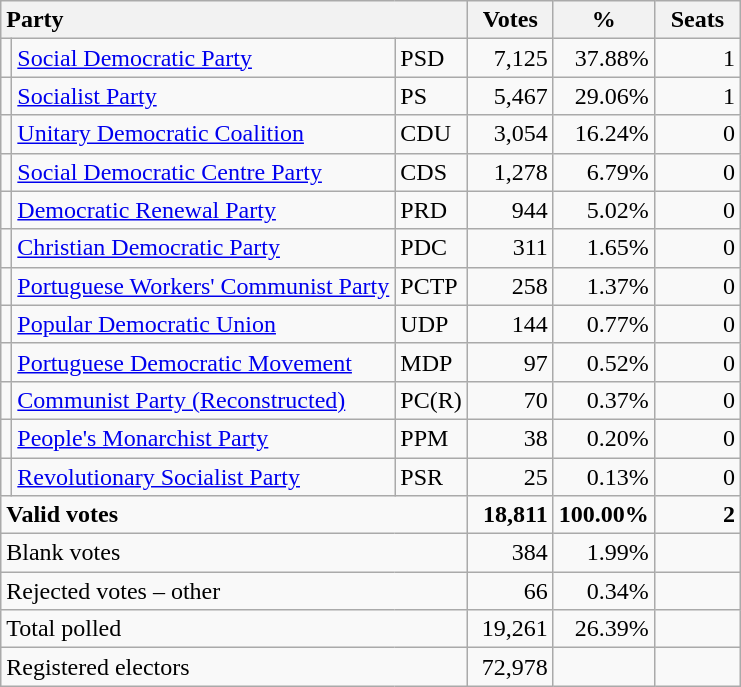<table class="wikitable" border="1" style="text-align:right;">
<tr>
<th style="text-align:left;" colspan=3>Party</th>
<th align=center width="50">Votes</th>
<th align=center width="50">%</th>
<th align=center width="50">Seats</th>
</tr>
<tr>
<td></td>
<td align=left><a href='#'>Social Democratic Party</a></td>
<td align=left>PSD</td>
<td>7,125</td>
<td>37.88%</td>
<td>1</td>
</tr>
<tr>
<td></td>
<td align=left><a href='#'>Socialist Party</a></td>
<td align=left>PS</td>
<td>5,467</td>
<td>29.06%</td>
<td>1</td>
</tr>
<tr>
<td></td>
<td align=left style="white-space: nowrap;"><a href='#'>Unitary Democratic Coalition</a></td>
<td align=left>CDU</td>
<td>3,054</td>
<td>16.24%</td>
<td>0</td>
</tr>
<tr>
<td></td>
<td align=left style="white-space: nowrap;"><a href='#'>Social Democratic Centre Party</a></td>
<td align=left>CDS</td>
<td>1,278</td>
<td>6.79%</td>
<td>0</td>
</tr>
<tr>
<td></td>
<td align=left><a href='#'>Democratic Renewal Party</a></td>
<td align=left>PRD</td>
<td>944</td>
<td>5.02%</td>
<td>0</td>
</tr>
<tr>
<td></td>
<td align=left style="white-space: nowrap;"><a href='#'>Christian Democratic Party</a></td>
<td align=left>PDC</td>
<td>311</td>
<td>1.65%</td>
<td>0</td>
</tr>
<tr>
<td></td>
<td align=left><a href='#'>Portuguese Workers' Communist Party</a></td>
<td align=left>PCTP</td>
<td>258</td>
<td>1.37%</td>
<td>0</td>
</tr>
<tr>
<td></td>
<td align=left><a href='#'>Popular Democratic Union</a></td>
<td align=left>UDP</td>
<td>144</td>
<td>0.77%</td>
<td>0</td>
</tr>
<tr>
<td></td>
<td align=left><a href='#'>Portuguese Democratic Movement</a></td>
<td align=left>MDP</td>
<td>97</td>
<td>0.52%</td>
<td>0</td>
</tr>
<tr>
<td></td>
<td align=left><a href='#'>Communist Party (Reconstructed)</a></td>
<td align=left>PC(R)</td>
<td>70</td>
<td>0.37%</td>
<td>0</td>
</tr>
<tr>
<td></td>
<td align=left><a href='#'>People's Monarchist Party</a></td>
<td align=left>PPM</td>
<td>38</td>
<td>0.20%</td>
<td>0</td>
</tr>
<tr>
<td></td>
<td align=left><a href='#'>Revolutionary Socialist Party</a></td>
<td align=left>PSR</td>
<td>25</td>
<td>0.13%</td>
<td>0</td>
</tr>
<tr style="font-weight:bold">
<td align=left colspan=3>Valid votes</td>
<td>18,811</td>
<td>100.00%</td>
<td>2</td>
</tr>
<tr>
<td align=left colspan=3>Blank votes</td>
<td>384</td>
<td>1.99%</td>
<td></td>
</tr>
<tr>
<td align=left colspan=3>Rejected votes – other</td>
<td>66</td>
<td>0.34%</td>
<td></td>
</tr>
<tr>
<td align=left colspan=3>Total polled</td>
<td>19,261</td>
<td>26.39%</td>
<td></td>
</tr>
<tr>
<td align=left colspan=3>Registered electors</td>
<td>72,978</td>
<td></td>
<td></td>
</tr>
</table>
